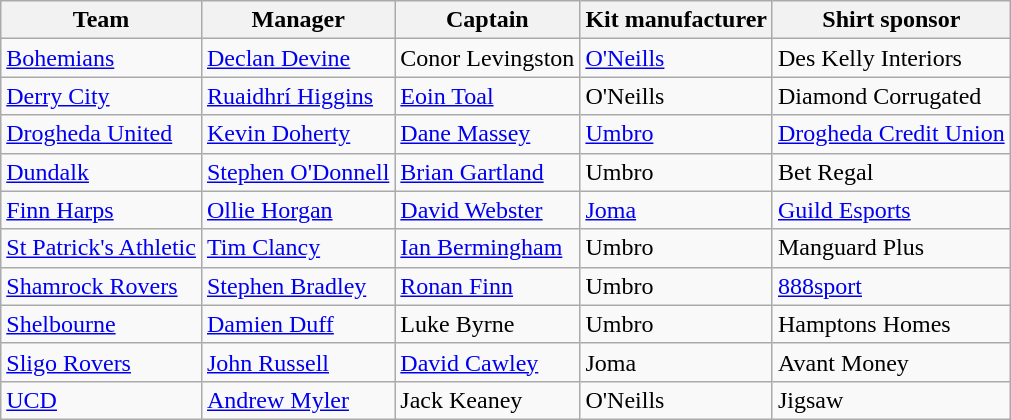<table class="wikitable sortable" style="text-align: left;">
<tr>
<th>Team</th>
<th>Manager</th>
<th>Captain</th>
<th>Kit manufacturer</th>
<th>Shirt sponsor</th>
</tr>
<tr>
<td><a href='#'>Bohemians</a></td>
<td> <a href='#'>Declan Devine</a></td>
<td> Conor Levingston</td>
<td><a href='#'>O'Neills</a></td>
<td>Des Kelly Interiors</td>
</tr>
<tr>
<td><a href='#'>Derry City</a></td>
<td> <a href='#'>Ruaidhrí Higgins</a></td>
<td> <a href='#'>Eoin Toal</a></td>
<td>O'Neills</td>
<td>Diamond Corrugated</td>
</tr>
<tr>
<td><a href='#'>Drogheda United</a></td>
<td> <a href='#'>Kevin Doherty</a></td>
<td> <a href='#'>Dane Massey</a></td>
<td><a href='#'>Umbro</a></td>
<td><a href='#'>Drogheda Credit Union</a></td>
</tr>
<tr>
<td><a href='#'>Dundalk</a></td>
<td> <a href='#'>Stephen O'Donnell</a></td>
<td> <a href='#'>Brian Gartland</a></td>
<td>Umbro</td>
<td>Bet Regal</td>
</tr>
<tr>
<td><a href='#'>Finn Harps</a></td>
<td> <a href='#'>Ollie Horgan</a></td>
<td> <a href='#'>David Webster</a></td>
<td><a href='#'>Joma</a></td>
<td><a href='#'>Guild Esports</a></td>
</tr>
<tr>
<td><a href='#'>St Patrick's Athletic</a></td>
<td> <a href='#'>Tim Clancy</a></td>
<td> <a href='#'>Ian Bermingham</a></td>
<td>Umbro</td>
<td>Manguard Plus</td>
</tr>
<tr>
<td><a href='#'>Shamrock Rovers</a></td>
<td> <a href='#'>Stephen Bradley</a></td>
<td> <a href='#'>Ronan Finn</a></td>
<td>Umbro</td>
<td><a href='#'>888sport</a></td>
</tr>
<tr>
<td><a href='#'>Shelbourne</a></td>
<td> <a href='#'>Damien Duff</a></td>
<td> Luke Byrne</td>
<td>Umbro</td>
<td>Hamptons Homes</td>
</tr>
<tr>
<td><a href='#'>Sligo Rovers</a></td>
<td> <a href='#'>John Russell</a></td>
<td> <a href='#'>David Cawley</a></td>
<td>Joma</td>
<td>Avant Money</td>
</tr>
<tr>
<td><a href='#'>UCD</a></td>
<td> <a href='#'>Andrew Myler</a></td>
<td> Jack Keaney</td>
<td>O'Neills</td>
<td>Jigsaw</td>
</tr>
</table>
